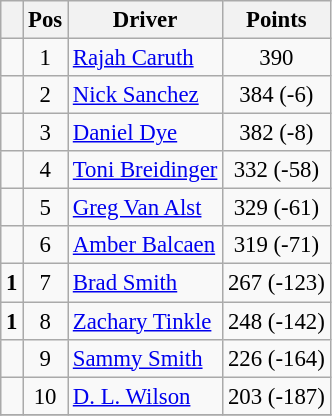<table class="wikitable" style="font-size: 95%;">
<tr>
<th></th>
<th>Pos</th>
<th>Driver</th>
<th>Points</th>
</tr>
<tr>
<td align="left"></td>
<td style="text-align:center;">1</td>
<td><a href='#'>Rajah Caruth</a></td>
<td style="text-align:center;">390</td>
</tr>
<tr>
<td align="left"></td>
<td style="text-align:center;">2</td>
<td><a href='#'>Nick Sanchez</a></td>
<td style="text-align:center;">384 (-6)</td>
</tr>
<tr>
<td align="left"></td>
<td style="text-align:center;">3</td>
<td><a href='#'>Daniel Dye</a></td>
<td style="text-align:center;">382 (-8)</td>
</tr>
<tr>
<td align="left"></td>
<td style="text-align:center;">4</td>
<td><a href='#'>Toni Breidinger</a></td>
<td style="text-align:center;">332 (-58)</td>
</tr>
<tr>
<td align="left"></td>
<td style="text-align:center;">5</td>
<td><a href='#'>Greg Van Alst</a></td>
<td style="text-align:center;">329 (-61)</td>
</tr>
<tr>
<td align="left"></td>
<td style="text-align:center;">6</td>
<td><a href='#'>Amber Balcaen</a></td>
<td style="text-align:center;">319 (-71)</td>
</tr>
<tr>
<td align="left"> <strong>1</strong></td>
<td style="text-align:center;">7</td>
<td><a href='#'>Brad Smith</a></td>
<td style="text-align:center;">267 (-123)</td>
</tr>
<tr>
<td align="left"> <strong>1</strong></td>
<td style="text-align:center;">8</td>
<td><a href='#'>Zachary Tinkle</a></td>
<td style="text-align:center;">248 (-142)</td>
</tr>
<tr>
<td align="left"></td>
<td style="text-align:center;">9</td>
<td><a href='#'>Sammy Smith</a></td>
<td style="text-align:center;">226 (-164)</td>
</tr>
<tr>
<td align="left"></td>
<td style="text-align:center;">10</td>
<td><a href='#'>D. L. Wilson</a></td>
<td style="text-align:center;">203 (-187)</td>
</tr>
<tr class="sortbottom">
</tr>
</table>
